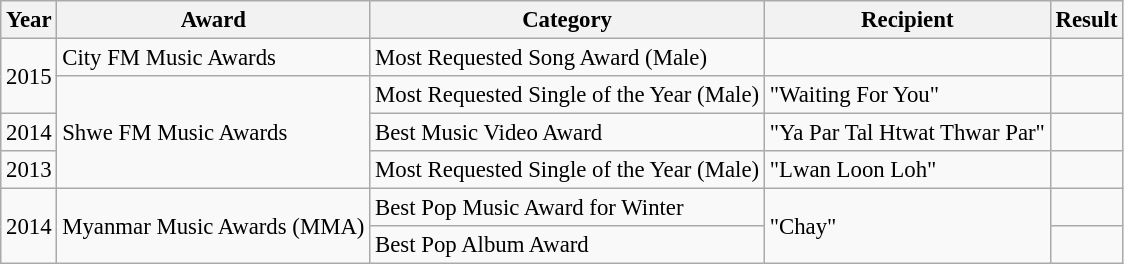<table class="wikitable" style="font-size: 95%">
<tr>
<th>Year</th>
<th>Award</th>
<th>Category</th>
<th>Recipient</th>
<th>Result</th>
</tr>
<tr>
<td rowspan=2>2015</td>
<td>City FM Music Awards</td>
<td>Most Requested Song Award (Male)</td>
<td></td>
<td></td>
</tr>
<tr>
<td rowspan=3>Shwe FM Music Awards</td>
<td>Most Requested Single of the Year (Male)</td>
<td>"Waiting For You"</td>
<td></td>
</tr>
<tr>
<td>2014</td>
<td>Best Music Video Award</td>
<td>"Ya Par Tal Htwat Thwar Par"</td>
<td></td>
</tr>
<tr>
<td>2013</td>
<td>Most Requested Single of the Year (Male)</td>
<td>"Lwan Loon Loh"</td>
<td></td>
</tr>
<tr>
<td rowspan=2>2014</td>
<td rowspan=2>Myanmar Music Awards (MMA)</td>
<td>Best Pop Music Award for Winter</td>
<td rowspan=2>"Chay"</td>
<td></td>
</tr>
<tr>
<td>Best Pop Album Award</td>
<td></td>
</tr>
</table>
